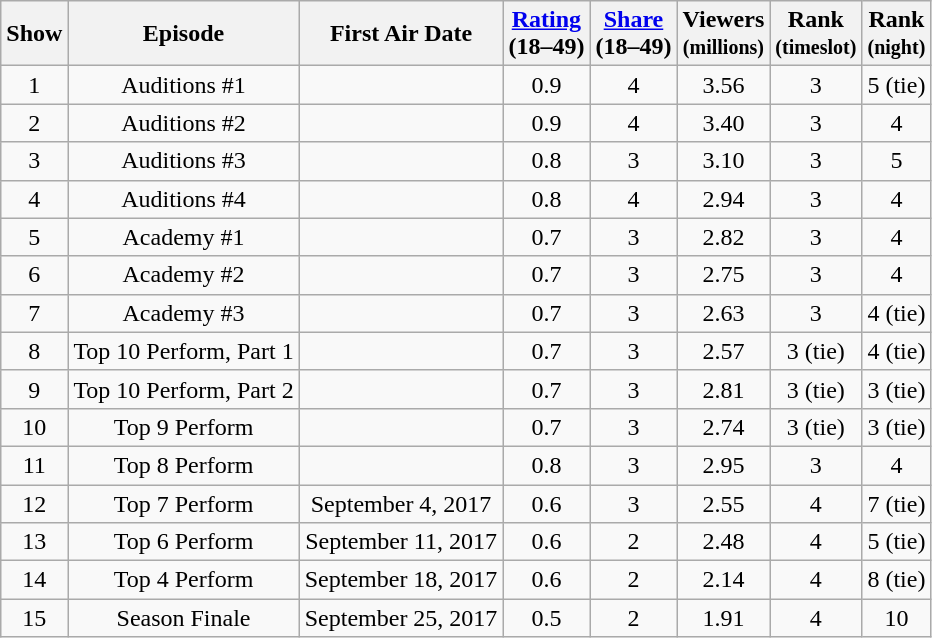<table class="wikitable" style="text-align:center">
<tr>
<th>Show</th>
<th>Episode</th>
<th>First Air Date</th>
<th><a href='#'>Rating</a><br>(18–49)</th>
<th><a href='#'>Share</a><br>(18–49)</th>
<th>Viewers<br><small>(millions)</small></th>
<th>Rank<br><small>(timeslot)</small></th>
<th>Rank<br><small>(night)</small></th>
</tr>
<tr>
<td>1</td>
<td>Auditions #1</td>
<td></td>
<td>0.9</td>
<td>4</td>
<td>3.56</td>
<td>3</td>
<td>5 (tie)</td>
</tr>
<tr>
<td>2</td>
<td>Auditions #2</td>
<td></td>
<td>0.9</td>
<td>4</td>
<td>3.40</td>
<td>3</td>
<td>4</td>
</tr>
<tr>
<td>3</td>
<td>Auditions #3</td>
<td></td>
<td>0.8</td>
<td>3</td>
<td>3.10</td>
<td>3</td>
<td>5</td>
</tr>
<tr>
<td>4</td>
<td>Auditions #4</td>
<td></td>
<td>0.8</td>
<td>4</td>
<td>2.94</td>
<td>3</td>
<td>4</td>
</tr>
<tr>
<td>5</td>
<td>Academy #1</td>
<td></td>
<td>0.7</td>
<td>3</td>
<td>2.82</td>
<td>3</td>
<td>4</td>
</tr>
<tr>
<td>6</td>
<td>Academy #2</td>
<td></td>
<td>0.7</td>
<td>3</td>
<td>2.75</td>
<td>3</td>
<td>4</td>
</tr>
<tr>
<td>7</td>
<td>Academy #3</td>
<td></td>
<td>0.7</td>
<td>3</td>
<td>2.63</td>
<td>3</td>
<td>4 (tie)</td>
</tr>
<tr>
<td>8</td>
<td>Top 10 Perform, Part 1</td>
<td></td>
<td>0.7</td>
<td>3</td>
<td>2.57</td>
<td>3 (tie)</td>
<td>4 (tie)</td>
</tr>
<tr>
<td>9</td>
<td>Top 10 Perform, Part 2</td>
<td></td>
<td>0.7</td>
<td>3</td>
<td>2.81</td>
<td>3 (tie)</td>
<td>3 (tie)</td>
</tr>
<tr>
<td>10</td>
<td>Top 9 Perform</td>
<td></td>
<td>0.7</td>
<td>3</td>
<td>2.74</td>
<td>3 (tie)</td>
<td>3 (tie)</td>
</tr>
<tr>
<td>11</td>
<td>Top 8 Perform</td>
<td></td>
<td>0.8</td>
<td>3</td>
<td>2.95</td>
<td>3</td>
<td>4</td>
</tr>
<tr>
<td>12</td>
<td>Top 7 Perform</td>
<td>September 4, 2017</td>
<td>0.6</td>
<td>3</td>
<td>2.55</td>
<td>4</td>
<td>7 (tie)</td>
</tr>
<tr>
<td>13</td>
<td>Top 6 Perform</td>
<td>September 11, 2017</td>
<td>0.6</td>
<td>2</td>
<td>2.48</td>
<td>4</td>
<td>5 (tie)</td>
</tr>
<tr>
<td>14</td>
<td>Top 4 Perform</td>
<td>September 18, 2017</td>
<td>0.6</td>
<td>2</td>
<td>2.14</td>
<td>4</td>
<td>8 (tie)</td>
</tr>
<tr>
<td>15</td>
<td>Season Finale</td>
<td>September 25, 2017</td>
<td>0.5</td>
<td>2</td>
<td>1.91</td>
<td>4</td>
<td>10</td>
</tr>
</table>
